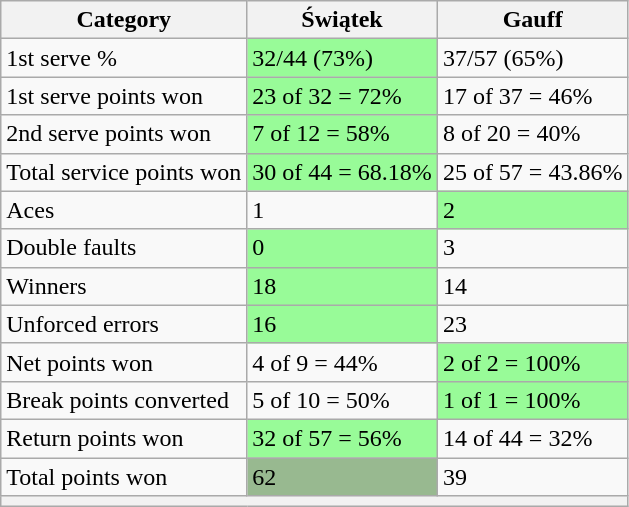<table class="wikitable">
<tr>
<th>Category</th>
<th> Świątek</th>
<th> Gauff</th>
</tr>
<tr>
<td>1st serve %</td>
<td bgcolor=98FB98>32/44 (73%)</td>
<td>37/57 (65%)</td>
</tr>
<tr>
<td>1st serve points won</td>
<td bgcolor=98FB98>23 of 32 = 72%</td>
<td>17 of 37 = 46%</td>
</tr>
<tr>
<td>2nd serve points won</td>
<td bgcolor=98FB98>7 of 12 = 58%</td>
<td>8 of 20 = 40%</td>
</tr>
<tr>
<td>Total service points won</td>
<td bgcolor=98FB98>30 of 44 = 68.18%</td>
<td>25 of 57 = 43.86%</td>
</tr>
<tr>
<td>Aces</td>
<td>1</td>
<td bgcolor=98FB98>2</td>
</tr>
<tr>
<td>Double faults</td>
<td bgcolor=98FB98>0</td>
<td>3</td>
</tr>
<tr>
<td>Winners</td>
<td bgcolor=98FB98>18</td>
<td>14</td>
</tr>
<tr>
<td>Unforced errors</td>
<td bgcolor=98FB98>16</td>
<td>23</td>
</tr>
<tr>
<td>Net points won</td>
<td>4 of 9 = 44%</td>
<td bgcolor=98FB98>2 of 2 = 100%</td>
</tr>
<tr>
<td>Break points converted</td>
<td>5 of 10 = 50%</td>
<td bgcolor=98FB98>1 of 1 = 100%</td>
</tr>
<tr>
<td>Return points won</td>
<td bgcolor=98FB98>32 of 57 = 56%</td>
<td>14 of 44 = 32%</td>
</tr>
<tr>
<td>Total points won</td>
<td bgcolor=98FB989>62</td>
<td>39</td>
</tr>
<tr>
<th colspan=3></th>
</tr>
</table>
